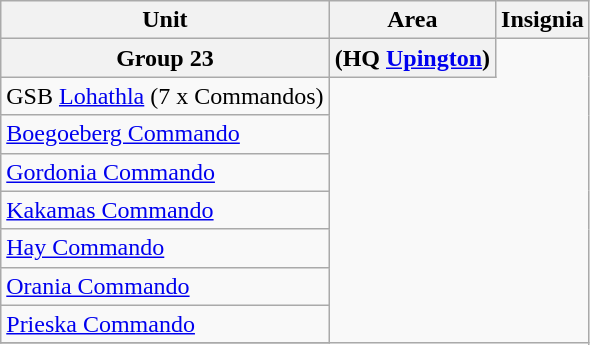<table class="wikitable">
<tr>
<th>Unit</th>
<th>Area</th>
<th>Insignia</th>
</tr>
<tr>
<th>Group 23</th>
<th>(HQ <a href='#'>Upington</a>)</th>
</tr>
<tr>
<td>GSB <a href='#'>Lohathla</a> (7 x Commandos)</td>
</tr>
<tr>
<td><a href='#'>Boegoeberg Commando</a></td>
</tr>
<tr>
<td><a href='#'>Gordonia Commando</a></td>
</tr>
<tr>
<td><a href='#'>Kakamas Commando</a></td>
</tr>
<tr>
<td><a href='#'>Hay Commando</a></td>
</tr>
<tr>
<td><a href='#'>Orania Commando</a></td>
</tr>
<tr>
<td><a href='#'>Prieska Commando</a></td>
</tr>
<tr>
</tr>
</table>
